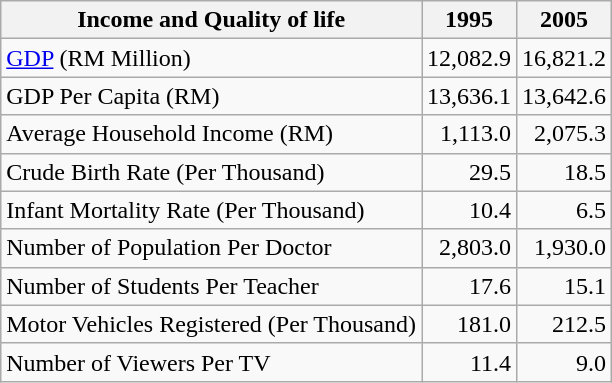<table class="wikitable">
<tr>
<th>Income and Quality of life</th>
<th>1995</th>
<th>2005</th>
</tr>
<tr>
<td><a href='#'>GDP</a> (RM Million)</td>
<td style="text-align:right;">12,082.9</td>
<td style="text-align:right;">16,821.2</td>
</tr>
<tr>
<td>GDP Per Capita (RM)</td>
<td style="text-align:right;">13,636.1</td>
<td style="text-align:right;">13,642.6</td>
</tr>
<tr>
<td>Average Household Income (RM)</td>
<td style="text-align:right;">1,113.0</td>
<td style="text-align:right;">2,075.3</td>
</tr>
<tr>
<td>Crude Birth Rate (Per Thousand)</td>
<td style="text-align:right;">29.5</td>
<td style="text-align:right;">18.5</td>
</tr>
<tr>
<td>Infant Mortality Rate (Per Thousand)</td>
<td style="text-align:right;">10.4</td>
<td style="text-align:right;">6.5</td>
</tr>
<tr>
<td>Number of Population Per Doctor</td>
<td style="text-align:right;">2,803.0</td>
<td style="text-align:right;">1,930.0</td>
</tr>
<tr>
<td>Number of Students Per Teacher</td>
<td style="text-align:right;">17.6</td>
<td style="text-align:right;">15.1</td>
</tr>
<tr>
<td>Motor Vehicles Registered (Per Thousand)</td>
<td style="text-align:right;">181.0</td>
<td style="text-align:right;">212.5</td>
</tr>
<tr>
<td>Number of Viewers Per TV</td>
<td style="text-align:right;">11.4</td>
<td style="text-align:right;">9.0</td>
</tr>
</table>
